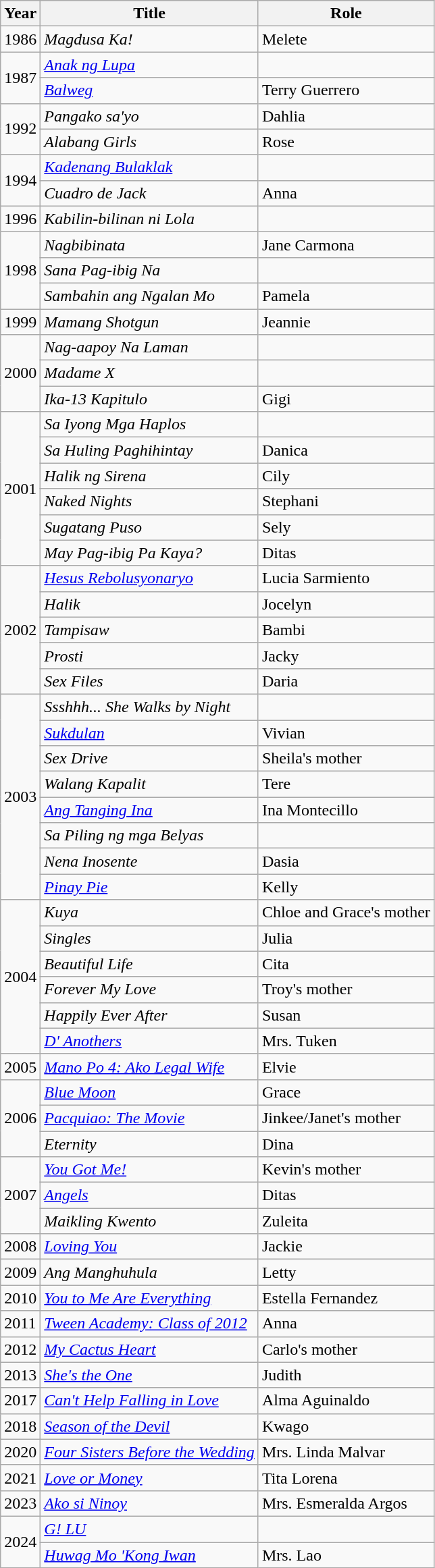<table class="wikitable">
<tr>
<th>Year</th>
<th>Title</th>
<th>Role</th>
</tr>
<tr>
<td>1986</td>
<td><em>Magdusa Ka!</em></td>
<td>Melete</td>
</tr>
<tr>
<td rowspan="2">1987</td>
<td><em><a href='#'>Anak ng Lupa</a></em></td>
<td></td>
</tr>
<tr>
<td><em><a href='#'>Balweg</a></em></td>
<td>Terry Guerrero</td>
</tr>
<tr>
<td rowspan="2">1992</td>
<td><em>Pangako sa'yo</em></td>
<td>Dahlia</td>
</tr>
<tr>
<td><em>Alabang Girls</em></td>
<td>Rose</td>
</tr>
<tr>
<td rowspan="2">1994</td>
<td><em><a href='#'>Kadenang Bulaklak</a></em></td>
<td></td>
</tr>
<tr>
<td><em>Cuadro de Jack</em></td>
<td>Anna </td>
</tr>
<tr>
<td>1996</td>
<td><em>Kabilin-bilinan ni Lola</em></td>
<td></td>
</tr>
<tr>
<td rowspan="3">1998</td>
<td><em>Nagbibinata</em></td>
<td>Jane Carmona</td>
</tr>
<tr>
<td><em>Sana Pag-ibig Na</em></td>
<td></td>
</tr>
<tr>
<td><em>Sambahin ang Ngalan Mo</em></td>
<td>Pamela</td>
</tr>
<tr>
<td>1999</td>
<td><em>Mamang Shotgun</em></td>
<td>Jeannie</td>
</tr>
<tr>
<td rowspan="3">2000</td>
<td><em>Nag-aapoy Na Laman</em></td>
<td></td>
</tr>
<tr>
<td><em>Madame X</em></td>
<td></td>
</tr>
<tr>
<td><em>Ika-13 Kapitulo</em></td>
<td>Gigi</td>
</tr>
<tr>
<td rowspan="6">2001</td>
<td><em>Sa Iyong Mga Haplos</em></td>
<td></td>
</tr>
<tr>
<td><em>Sa Huling Paghihintay</em></td>
<td>Danica</td>
</tr>
<tr>
<td><em>Halik ng Sirena</em></td>
<td>Cily</td>
</tr>
<tr>
<td><em>Naked Nights</em></td>
<td>Stephani</td>
</tr>
<tr>
<td><em>Sugatang Puso</em></td>
<td>Sely</td>
</tr>
<tr>
<td><em>May Pag-ibig Pa Kaya?</em></td>
<td>Ditas</td>
</tr>
<tr>
<td rowspan="5">2002</td>
<td><em><a href='#'>Hesus Rebolusyonaryo</a></em></td>
<td>Lucia Sarmiento</td>
</tr>
<tr>
<td><em>Halik</em></td>
<td>Jocelyn</td>
</tr>
<tr>
<td><em>Tampisaw</em></td>
<td>Bambi</td>
</tr>
<tr>
<td><em>Prosti</em></td>
<td>Jacky</td>
</tr>
<tr>
<td><em>Sex Files</em></td>
<td>Daria</td>
</tr>
<tr>
<td rowspan="8">2003</td>
<td><em>Ssshhh... She Walks by Night</em></td>
<td></td>
</tr>
<tr>
<td><em><a href='#'>Sukdulan</a></em></td>
<td>Vivian </td>
</tr>
<tr>
<td><em>Sex Drive</em></td>
<td>Sheila's mother</td>
</tr>
<tr>
<td><em>Walang Kapalit</em></td>
<td>Tere</td>
</tr>
<tr>
<td><em><a href='#'>Ang Tanging Ina</a></em></td>
<td>Ina Montecillo</td>
</tr>
<tr>
<td><em>Sa Piling ng mga Belyas</em></td>
<td></td>
</tr>
<tr>
<td><em>Nena Inosente</em></td>
<td>Dasia</td>
</tr>
<tr>
<td><em><a href='#'>Pinay Pie</a></em></td>
<td>Kelly</td>
</tr>
<tr>
<td rowspan="6">2004</td>
<td><em>Kuya</em></td>
<td>Chloe and Grace's mother</td>
</tr>
<tr>
<td><em>Singles</em></td>
<td>Julia</td>
</tr>
<tr>
<td><em>Beautiful Life</em></td>
<td>Cita</td>
</tr>
<tr>
<td><em>Forever My Love</em></td>
<td>Troy's mother</td>
</tr>
<tr>
<td><em>Happily Ever After</em></td>
<td>Susan</td>
</tr>
<tr>
<td><em><a href='#'>D' Anothers</a></em></td>
<td>Mrs. Tuken</td>
</tr>
<tr>
<td>2005</td>
<td><em><a href='#'>Mano Po 4: Ako Legal Wife</a></em></td>
<td>Elvie</td>
</tr>
<tr>
<td rowspan="3">2006</td>
<td><em><a href='#'>Blue Moon</a></em></td>
<td>Grace</td>
</tr>
<tr>
<td><em><a href='#'>Pacquiao: The Movie</a></em></td>
<td>Jinkee/Janet's mother</td>
</tr>
<tr>
<td><em>Eternity</em></td>
<td>Dina</td>
</tr>
<tr>
<td rowspan="3">2007</td>
<td><em><a href='#'>You Got Me!</a></em></td>
<td>Kevin's mother</td>
</tr>
<tr>
<td><em><a href='#'>Angels</a></em></td>
<td>Ditas</td>
</tr>
<tr>
<td><em>Maikling Kwento</em></td>
<td>Zuleita</td>
</tr>
<tr>
<td>2008</td>
<td><em><a href='#'>Loving You</a></em></td>
<td>Jackie</td>
</tr>
<tr>
<td>2009</td>
<td><em>Ang Manghuhula</em></td>
<td>Letty</td>
</tr>
<tr>
<td>2010</td>
<td><em><a href='#'>You to Me Are Everything</a></em></td>
<td>Estella Fernandez</td>
</tr>
<tr>
<td>2011</td>
<td><em><a href='#'>Tween Academy: Class of 2012</a></em></td>
<td>Anna</td>
</tr>
<tr>
<td>2012</td>
<td><em><a href='#'>My Cactus Heart</a></em></td>
<td>Carlo's mother</td>
</tr>
<tr>
<td>2013</td>
<td><em><a href='#'>She's the One</a></em></td>
<td>Judith</td>
</tr>
<tr>
<td>2017</td>
<td><em><a href='#'>Can't Help Falling in Love</a></em></td>
<td>Alma Aguinaldo</td>
</tr>
<tr>
<td>2018</td>
<td><em><a href='#'>Season of the Devil</a></em></td>
<td>Kwago</td>
</tr>
<tr>
<td>2020</td>
<td><em><a href='#'>Four Sisters Before the Wedding</a></em></td>
<td>Mrs. Linda Malvar</td>
</tr>
<tr>
<td>2021</td>
<td><em><a href='#'>Love or Money</a></em></td>
<td>Tita Lorena</td>
</tr>
<tr>
<td>2023</td>
<td><em><a href='#'>Ako si Ninoy</a></em></td>
<td>Mrs. Esmeralda Argos</td>
</tr>
<tr>
<td rowspan="2">2024</td>
<td><em><a href='#'>G! LU</a></em></td>
<td></td>
</tr>
<tr>
<td><em><a href='#'>Huwag Mo 'Kong Iwan</a></em></td>
<td>Mrs. Lao</td>
</tr>
</table>
